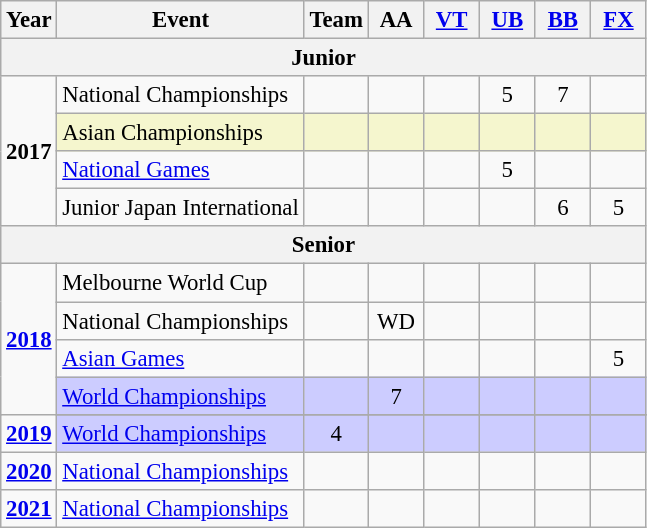<table class="wikitable" style="text-align:center; font-size:95%;">
<tr>
<th align=center>Year</th>
<th align=center>Event</th>
<th style="width:30px;">Team</th>
<th style="width:30px;">AA</th>
<th style="width:30px;"><a href='#'>VT</a></th>
<th style="width:30px;"><a href='#'>UB</a></th>
<th style="width:30px;"><a href='#'>BB</a></th>
<th style="width:30px;"><a href='#'>FX</a></th>
</tr>
<tr>
<th colspan="8"><strong>Junior</strong></th>
</tr>
<tr>
<td rowspan="4"><strong>2017</strong></td>
<td align=left>National Championships</td>
<td></td>
<td></td>
<td></td>
<td>5</td>
<td>7</td>
<td></td>
</tr>
<tr bgcolor="#f5f6ce">
<td align=left>Asian Championships</td>
<td></td>
<td></td>
<td></td>
<td></td>
<td></td>
<td></td>
</tr>
<tr>
<td align=left><a href='#'>National Games</a></td>
<td></td>
<td></td>
<td></td>
<td>5</td>
<td></td>
<td></td>
</tr>
<tr>
<td align=left>Junior Japan International</td>
<td></td>
<td></td>
<td></td>
<td></td>
<td>6</td>
<td>5</td>
</tr>
<tr>
<th colspan="8"><strong>Senior</strong></th>
</tr>
<tr>
<td rowspan="4"><strong><a href='#'>2018</a></strong></td>
<td align=left>Melbourne World Cup</td>
<td></td>
<td></td>
<td></td>
<td></td>
<td></td>
<td></td>
</tr>
<tr>
<td align=left>National Championships</td>
<td></td>
<td>WD</td>
<td></td>
<td></td>
<td></td>
<td></td>
</tr>
<tr>
<td align=left><a href='#'>Asian Games</a></td>
<td></td>
<td></td>
<td></td>
<td></td>
<td></td>
<td>5</td>
</tr>
<tr bgcolor="#ccccff">
<td align=left><a href='#'>World Championships</a></td>
<td></td>
<td>7</td>
<td></td>
<td></td>
<td></td>
<td></td>
</tr>
<tr>
<td rowspan="2"><strong><a href='#'>2019</a></strong></td>
</tr>
<tr bgcolor="#ccccff">
<td align=left><a href='#'>World Championships</a></td>
<td>4</td>
<td></td>
<td></td>
<td></td>
<td></td>
<td></td>
</tr>
<tr>
<td rowspan="1"><strong><a href='#'>2020</a></strong></td>
<td align=left><a href='#'>National Championships</a></td>
<td></td>
<td></td>
<td></td>
<td></td>
<td></td>
<td></td>
</tr>
<tr>
<td rowspan="1"><strong><a href='#'>2021</a></strong></td>
<td align=left><a href='#'>National Championships</a></td>
<td></td>
<td></td>
<td></td>
<td></td>
<td></td>
<td></td>
</tr>
</table>
